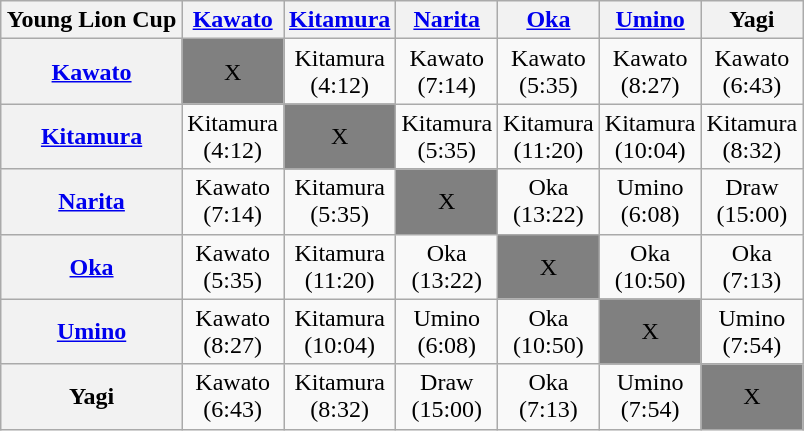<table class="wikitable" style="margin: 1em auto 1em auto">
<tr align="center">
<th>Young Lion Cup</th>
<th><a href='#'>Kawato</a></th>
<th><a href='#'>Kitamura</a></th>
<th><a href='#'>Narita</a></th>
<th><a href='#'>Oka</a></th>
<th><a href='#'>Umino</a></th>
<th>Yagi</th>
</tr>
<tr align="center">
<th><a href='#'>Kawato</a></th>
<td bgcolor=grey>X</td>
<td>Kitamura<br>(4:12)</td>
<td>Kawato<br>(7:14)</td>
<td>Kawato<br>(5:35)</td>
<td>Kawato<br>(8:27)</td>
<td>Kawato<br>(6:43)</td>
</tr>
<tr align="center">
<th><a href='#'>Kitamura</a></th>
<td>Kitamura<br>(4:12)</td>
<td bgcolor=grey>X</td>
<td>Kitamura<br>(5:35)</td>
<td>Kitamura<br>(11:20)</td>
<td>Kitamura<br>(10:04)</td>
<td>Kitamura<br>(8:32)</td>
</tr>
<tr align="center">
<th><a href='#'>Narita</a></th>
<td>Kawato<br>(7:14)</td>
<td>Kitamura<br>(5:35)</td>
<td bgcolor=grey>X</td>
<td>Oka<br>(13:22)</td>
<td>Umino<br>(6:08)</td>
<td>Draw<br>(15:00)</td>
</tr>
<tr align="center">
<th><a href='#'>Oka</a></th>
<td>Kawato<br>(5:35)</td>
<td>Kitamura<br>(11:20)</td>
<td>Oka<br>(13:22)</td>
<td bgcolor=grey>X</td>
<td>Oka<br>(10:50)</td>
<td>Oka<br>(7:13)</td>
</tr>
<tr align="center">
<th><a href='#'>Umino</a></th>
<td>Kawato<br>(8:27)</td>
<td>Kitamura<br>(10:04)</td>
<td>Umino<br>(6:08)</td>
<td>Oka<br>(10:50)</td>
<td bgcolor=grey>X</td>
<td>Umino<br>(7:54)</td>
</tr>
<tr align="center">
<th>Yagi</th>
<td>Kawato<br>(6:43)</td>
<td>Kitamura<br>(8:32)</td>
<td>Draw<br>(15:00)</td>
<td>Oka<br>(7:13)</td>
<td>Umino<br>(7:54)</td>
<td bgcolor=grey>X</td>
</tr>
</table>
